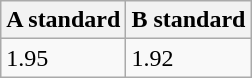<table class="wikitable" border="1" align="upright">
<tr>
<th>A standard</th>
<th>B standard</th>
</tr>
<tr>
<td>1.95</td>
<td>1.92</td>
</tr>
</table>
